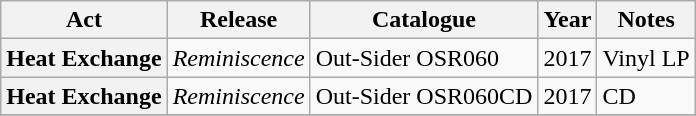<table class="wikitable plainrowheaders sortable">
<tr>
<th scope="col" class="unsortable">Act</th>
<th scope="col">Release</th>
<th scope="col">Catalogue</th>
<th scope="col">Year</th>
<th scope="col" class="unsortable">Notes</th>
</tr>
<tr>
<th scope="row">Heat Exchange</th>
<td><em> Reminiscence</em></td>
<td>Out-Sider OSR060</td>
<td>2017</td>
<td>Vinyl LP</td>
</tr>
<tr>
<th scope="row">Heat Exchange</th>
<td><em> Reminiscence</em></td>
<td>Out-Sider OSR060CD</td>
<td>2017</td>
<td>CD</td>
</tr>
<tr>
</tr>
</table>
